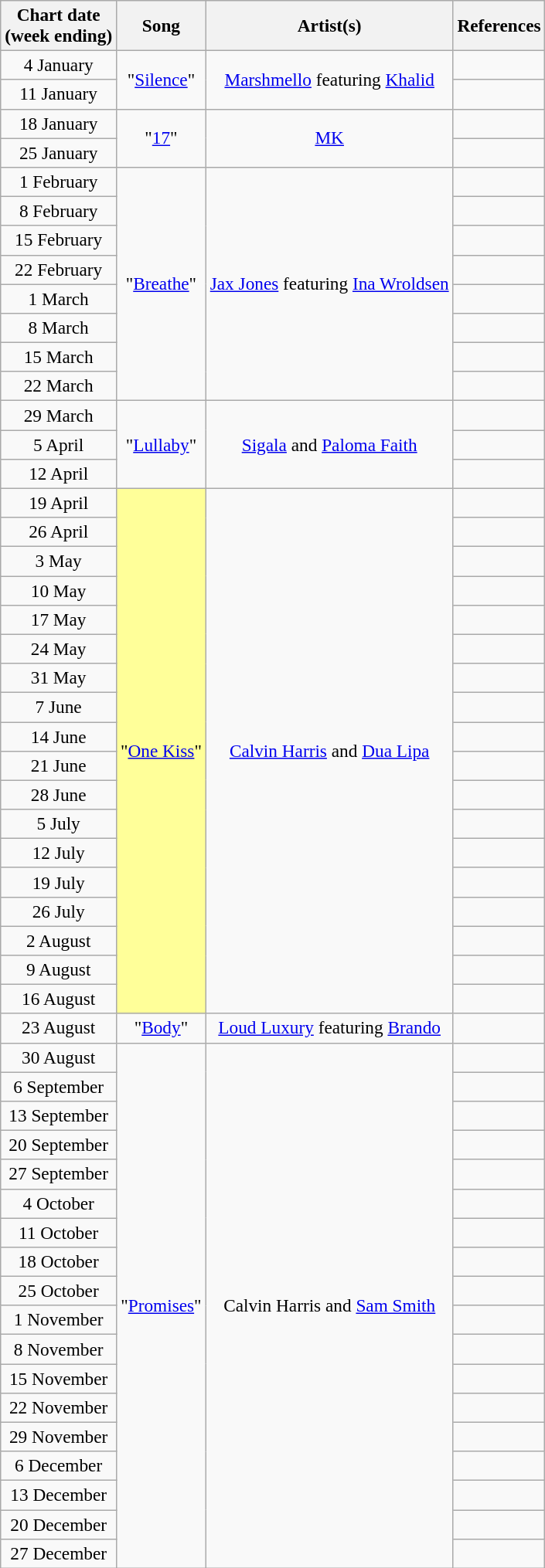<table class="wikitable" style="font-size:97%; text-align:center;">
<tr>
<th>Chart date<br>(week ending)</th>
<th>Song</th>
<th>Artist(s)</th>
<th>References</th>
</tr>
<tr>
<td>4 January</td>
<td rowspan="2">"<a href='#'>Silence</a>"</td>
<td rowspan="2"><a href='#'>Marshmello</a> featuring <a href='#'>Khalid</a></td>
<td></td>
</tr>
<tr>
<td>11 January</td>
<td></td>
</tr>
<tr>
<td>18 January</td>
<td rowspan="2">"<a href='#'>17</a>"</td>
<td rowspan="2"><a href='#'>MK</a></td>
<td></td>
</tr>
<tr>
<td>25 January</td>
<td></td>
</tr>
<tr>
<td>1 February</td>
<td rowspan="8">"<a href='#'>Breathe</a>"</td>
<td rowspan="8"><a href='#'>Jax Jones</a> featuring <a href='#'>Ina Wroldsen</a></td>
<td></td>
</tr>
<tr>
<td>8 February</td>
<td></td>
</tr>
<tr>
<td>15 February</td>
<td></td>
</tr>
<tr>
<td>22 February</td>
<td></td>
</tr>
<tr>
<td>1 March</td>
<td></td>
</tr>
<tr>
<td>8 March</td>
<td></td>
</tr>
<tr>
<td>15 March</td>
<td></td>
</tr>
<tr>
<td>22 March</td>
<td></td>
</tr>
<tr>
<td>29 March</td>
<td rowspan="3">"<a href='#'>Lullaby</a>"</td>
<td rowspan="3"><a href='#'>Sigala</a> and <a href='#'>Paloma Faith</a></td>
<td></td>
</tr>
<tr>
<td>5 April</td>
<td></td>
</tr>
<tr>
<td>12 April</td>
<td></td>
</tr>
<tr>
<td>19 April</td>
<td bgcolor=#FFFF99 rowspan="18">"<a href='#'>One Kiss</a>" </td>
<td rowspan="18"><a href='#'>Calvin Harris</a> and <a href='#'>Dua Lipa</a></td>
<td></td>
</tr>
<tr>
<td>26 April </td>
<td></td>
</tr>
<tr>
<td>3 May </td>
<td></td>
</tr>
<tr>
<td>10 May </td>
<td></td>
</tr>
<tr>
<td>17 May </td>
<td></td>
</tr>
<tr>
<td>24 May </td>
<td></td>
</tr>
<tr>
<td>31 May </td>
<td></td>
</tr>
<tr>
<td>7 June </td>
<td></td>
</tr>
<tr>
<td>14 June </td>
<td></td>
</tr>
<tr>
<td>21 June</td>
<td></td>
</tr>
<tr>
<td>28 June</td>
<td></td>
</tr>
<tr>
<td>5 July</td>
<td></td>
</tr>
<tr>
<td>12 July</td>
<td></td>
</tr>
<tr>
<td>19 July</td>
<td></td>
</tr>
<tr>
<td>26 July</td>
<td></td>
</tr>
<tr>
<td>2 August</td>
<td></td>
</tr>
<tr>
<td>9 August</td>
<td></td>
</tr>
<tr>
<td>16 August</td>
<td></td>
</tr>
<tr>
<td>23 August</td>
<td>"<a href='#'>Body</a>"</td>
<td><a href='#'>Loud Luxury</a> featuring <a href='#'>Brando</a></td>
<td></td>
</tr>
<tr>
<td>30 August</td>
<td rowspan="18">"<a href='#'>Promises</a>"</td>
<td rowspan="18">Calvin Harris and <a href='#'>Sam Smith</a></td>
<td></td>
</tr>
<tr>
<td>6 September</td>
<td></td>
</tr>
<tr>
<td>13 September </td>
<td></td>
</tr>
<tr>
<td>20 September </td>
<td></td>
</tr>
<tr>
<td>27 September </td>
<td></td>
</tr>
<tr>
<td>4 October </td>
<td></td>
</tr>
<tr>
<td>11 October </td>
<td></td>
</tr>
<tr>
<td>18 October</td>
<td></td>
</tr>
<tr>
<td>25 October </td>
<td></td>
</tr>
<tr>
<td>1 November</td>
<td></td>
</tr>
<tr>
<td>8 November</td>
<td></td>
</tr>
<tr>
<td>15 November</td>
<td></td>
</tr>
<tr>
<td>22 November</td>
<td></td>
</tr>
<tr>
<td>29 November</td>
<td></td>
</tr>
<tr>
<td>6 December</td>
<td></td>
</tr>
<tr>
<td>13 December</td>
<td></td>
</tr>
<tr>
<td>20 December</td>
<td></td>
</tr>
<tr>
<td>27 December</td>
<td></td>
</tr>
</table>
